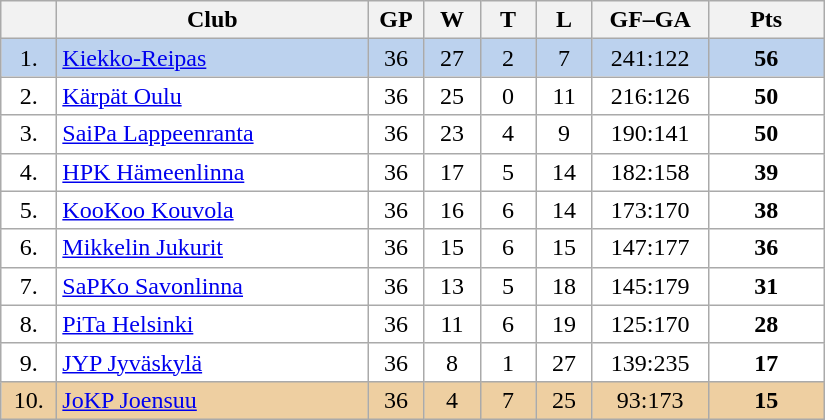<table class="wikitable">
<tr>
<th width="30"></th>
<th width="200">Club</th>
<th width="30">GP</th>
<th width="30">W</th>
<th width="30">T</th>
<th width="30">L</th>
<th width="70">GF–GA</th>
<th width="70">Pts</th>
</tr>
<tr bgcolor="#BCD2EE" align="center">
<td>1.</td>
<td align="left"><a href='#'>Kiekko-Reipas</a></td>
<td>36</td>
<td>27</td>
<td>2</td>
<td>7</td>
<td>241:122</td>
<td><strong>56</strong></td>
</tr>
<tr bgcolor="#FFFFFF" align="center">
<td>2.</td>
<td align="left"><a href='#'>Kärpät Oulu</a></td>
<td>36</td>
<td>25</td>
<td>0</td>
<td>11</td>
<td>216:126</td>
<td><strong>50</strong></td>
</tr>
<tr bgcolor="#FFFFFF" align="center">
<td>3.</td>
<td align="left"><a href='#'>SaiPa Lappeenranta</a></td>
<td>36</td>
<td>23</td>
<td>4</td>
<td>9</td>
<td>190:141</td>
<td><strong>50</strong></td>
</tr>
<tr bgcolor="#FFFFFF" align="center">
<td>4.</td>
<td align="left"><a href='#'>HPK Hämeenlinna</a></td>
<td>36</td>
<td>17</td>
<td>5</td>
<td>14</td>
<td>182:158</td>
<td><strong>39</strong></td>
</tr>
<tr bgcolor="#FFFFFF" align="center">
<td>5.</td>
<td align="left"><a href='#'>KooKoo Kouvola</a></td>
<td>36</td>
<td>16</td>
<td>6</td>
<td>14</td>
<td>173:170</td>
<td><strong>38</strong></td>
</tr>
<tr bgcolor="#FFFFFF" align="center">
<td>6.</td>
<td align="left"><a href='#'>Mikkelin Jukurit</a></td>
<td>36</td>
<td>15</td>
<td>6</td>
<td>15</td>
<td>147:177</td>
<td><strong>36</strong></td>
</tr>
<tr bgcolor="#FFFFFF" align="center">
<td>7.</td>
<td align="left"><a href='#'>SaPKo Savonlinna</a></td>
<td>36</td>
<td>13</td>
<td>5</td>
<td>18</td>
<td>145:179</td>
<td><strong>31</strong></td>
</tr>
<tr bgcolor="#FFFFFF" align="center">
<td>8.</td>
<td align="left"><a href='#'>PiTa Helsinki</a></td>
<td>36</td>
<td>11</td>
<td>6</td>
<td>19</td>
<td>125:170</td>
<td><strong>28</strong></td>
</tr>
<tr bgcolor="#FFFFFF" align="center">
<td>9.</td>
<td align="left"><a href='#'>JYP Jyväskylä</a></td>
<td>36</td>
<td>8</td>
<td>1</td>
<td>27</td>
<td>139:235</td>
<td><strong>17</strong></td>
</tr>
<tr bgcolor="#EECFA1" align="center">
<td>10.</td>
<td align="left"><a href='#'>JoKP Joensuu</a></td>
<td>36</td>
<td>4</td>
<td>7</td>
<td>25</td>
<td>93:173</td>
<td><strong>15</strong></td>
</tr>
</table>
